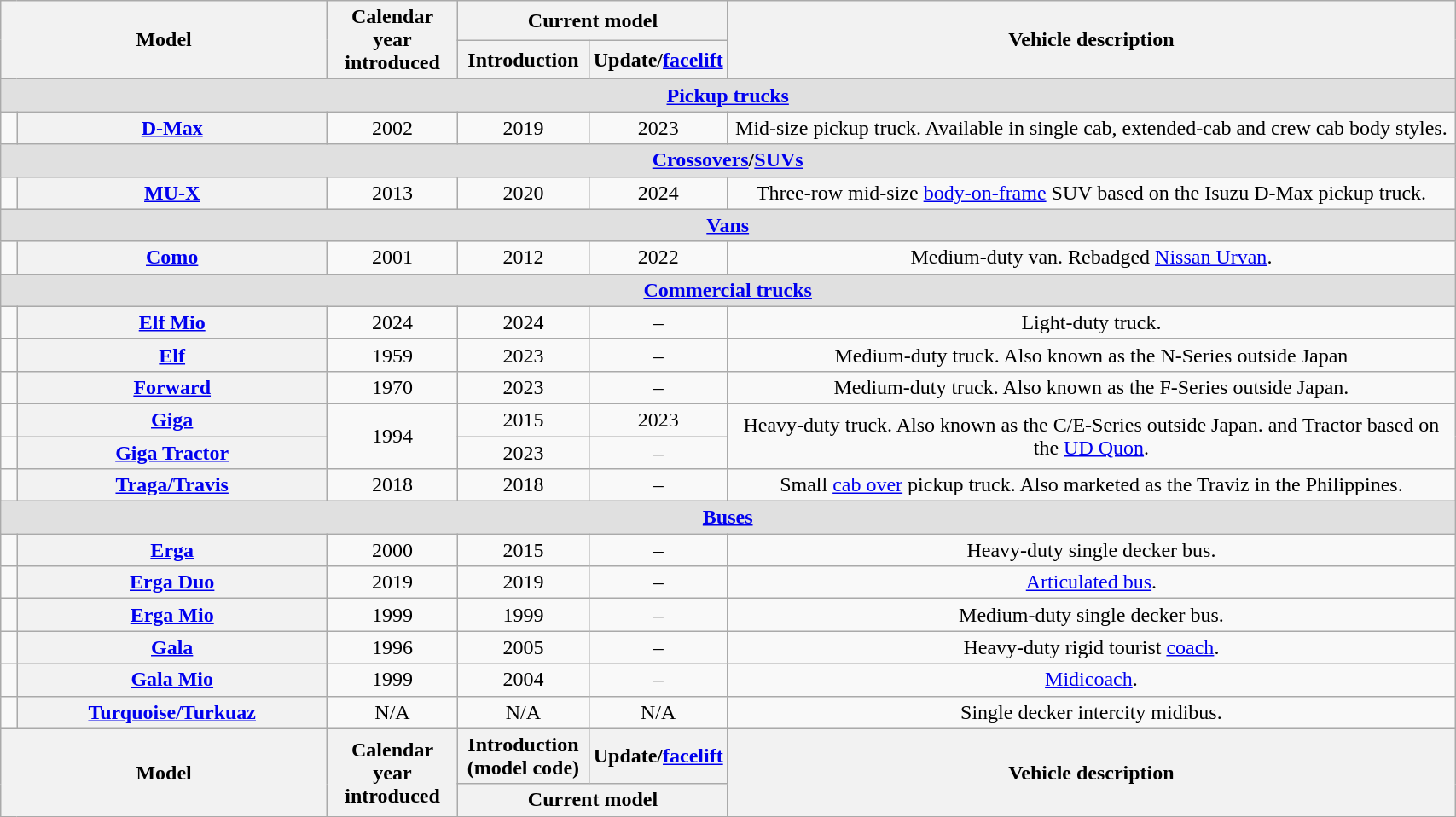<table class="wikitable" style="text-align: center; width: 90%">
<tr>
<th colspan="2" rowspan="2">Model</th>
<th rowspan="2" width="9%">Calendar year<br>introduced</th>
<th scope="col" colspan=2>Current model</th>
<th rowspan="2" width="50%" cellpadding="32px">Vehicle description</th>
</tr>
<tr>
<th width="9%">Introduction</th>
<th width="9%">Update/<a href='#'>facelift</a></th>
</tr>
<tr>
<td style="background-color:#e0e0e0;" colspan="7"><strong><a href='#'>Pickup trucks</a></strong></td>
</tr>
<tr>
<td></td>
<th><a href='#'>D-Max</a></th>
<td>2002</td>
<td>2019</td>
<td>2023</td>
<td>Mid-size pickup truck. Available in single cab, extended-cab and crew cab body styles.</td>
</tr>
<tr>
<td style="background-color:#e0e0e0;" colspan="7"><strong><a href='#'>Crossovers</a>/<a href='#'>SUVs</a></strong></td>
</tr>
<tr>
<td></td>
<th><a href='#'>MU-X</a></th>
<td>2013</td>
<td>2020</td>
<td>2024</td>
<td>Three-row mid-size <a href='#'>body-on-frame</a> SUV based on the Isuzu D-Max pickup truck.</td>
</tr>
<tr>
<td style="background-color:#e0e0e0;" colspan="7"><strong><a href='#'>Vans</a></strong></td>
</tr>
<tr>
<td></td>
<th><a href='#'>Como</a></th>
<td>2001</td>
<td>2012</td>
<td>2022</td>
<td>Medium-duty van. Rebadged <a href='#'>Nissan Urvan</a>.</td>
</tr>
<tr>
<td style="background-color:#e0e0e0;" colspan="7"><strong><a href='#'>Commercial trucks</a></strong></td>
</tr>
<tr>
<td></td>
<th><a href='#'>Elf Mio</a></th>
<td>2024</td>
<td>2024</td>
<td>–</td>
<td>Light-duty truck.</td>
</tr>
<tr>
<td></td>
<th><a href='#'>Elf</a></th>
<td>1959</td>
<td>2023</td>
<td>–</td>
<td>Medium-duty truck. Also known as the N-Series outside Japan</td>
</tr>
<tr>
<td></td>
<th><a href='#'>Forward</a></th>
<td>1970</td>
<td>2023</td>
<td>–</td>
<td>Medium-duty truck. Also known as the F-Series outside Japan.</td>
</tr>
<tr>
<td></td>
<th><a href='#'>Giga</a></th>
<td rowspan="2">1994</td>
<td>2015</td>
<td>2023</td>
<td rowspan="2">Heavy-duty truck. Also known as the C/E-Series outside Japan. and Tractor based on the <a href='#'>UD Quon</a>.</td>
</tr>
<tr>
<td></td>
<th><a href='#'>Giga Tractor</a></th>
<td>2023</td>
<td>–</td>
</tr>
<tr>
<td></td>
<th><a href='#'>Traga/Travis</a></th>
<td>2018</td>
<td>2018</td>
<td>–</td>
<td>Small <a href='#'>cab over</a> pickup truck. Also marketed as the Traviz in the Philippines.</td>
</tr>
<tr>
<td style="background-color:#e0e0e0;" colspan="7"><strong><a href='#'>Buses</a></strong></td>
</tr>
<tr>
<td></td>
<th><a href='#'>Erga</a></th>
<td>2000</td>
<td>2015</td>
<td>–</td>
<td>Heavy-duty single decker bus.</td>
</tr>
<tr>
<td></td>
<th><a href='#'>Erga Duo</a></th>
<td>2019</td>
<td>2019</td>
<td>–</td>
<td><a href='#'>Articulated bus</a>.</td>
</tr>
<tr>
<td></td>
<th><a href='#'>Erga Mio</a></th>
<td>1999</td>
<td>1999</td>
<td>–</td>
<td>Medium-duty single decker bus.</td>
</tr>
<tr>
<td></td>
<th><a href='#'>Gala</a></th>
<td>1996</td>
<td>2005</td>
<td>–</td>
<td>Heavy-duty rigid tourist <a href='#'>coach</a>.</td>
</tr>
<tr>
<td></td>
<th><a href='#'>Gala Mio</a></th>
<td>1999</td>
<td>2004</td>
<td>–</td>
<td><a href='#'>Midicoach</a>.</td>
</tr>
<tr>
<td></td>
<th><a href='#'>Turquoise/Turkuaz</a></th>
<td>N/A</td>
<td>N/A</td>
<td>N/A</td>
<td>Single decker intercity midibus.</td>
</tr>
<tr>
<th colspan="2" rowspan="2">Model</th>
<th rowspan="2">Calendar year<br>introduced</th>
<th>Introduction (model code)</th>
<th>Update/<a href='#'>facelift</a></th>
<th rowspan="2">Vehicle description</th>
</tr>
<tr>
<th colspan="2">Current model</th>
</tr>
</table>
